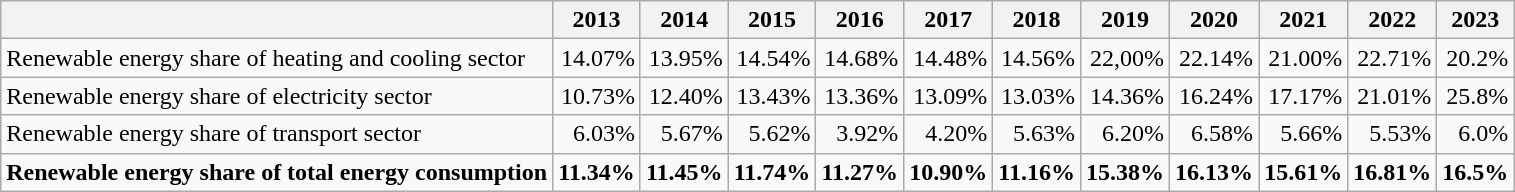<table class="wikitable" style="text-align: right; text-align: right&quot">
<tr>
<th></th>
<th>2013</th>
<th>2014</th>
<th>2015</th>
<th>2016</th>
<th>2017</th>
<th>2018</th>
<th>2019</th>
<th>2020</th>
<th>2021</th>
<th>2022</th>
<th>2023</th>
</tr>
<tr>
<td align="left">Renewable energy share of heating and cooling sector</td>
<td>14.07%</td>
<td>13.95%</td>
<td>14.54%</td>
<td>14.68%</td>
<td>14.48%</td>
<td>14.56%</td>
<td>22,00%</td>
<td>22.14%</td>
<td>21.00%</td>
<td>22.71%</td>
<td>20.2%</td>
</tr>
<tr>
<td align="left">Renewable energy share of electricity sector</td>
<td>10.73%</td>
<td>12.40%</td>
<td>13.43%</td>
<td>13.36%</td>
<td>13.09%</td>
<td>13.03%</td>
<td>14.36%</td>
<td>16.24%</td>
<td>17.17%</td>
<td>21.01%</td>
<td>25.8%</td>
</tr>
<tr>
<td align="left">Renewable energy share of transport sector</td>
<td>6.03%</td>
<td>5.67%</td>
<td>5.62%</td>
<td>3.92%</td>
<td>4.20%</td>
<td>5.63%</td>
<td>6.20%</td>
<td>6.58%</td>
<td>5.66%</td>
<td>5.53%</td>
<td>6.0%</td>
</tr>
<tr>
<td align="left"><strong>Renewable energy share of total energy consumption</strong></td>
<td><strong>11.34%</strong></td>
<td><strong>11.45%</strong></td>
<td><strong>11.74%</strong></td>
<td><strong>11.27%</strong></td>
<td><strong>10.90%</strong></td>
<td><strong>11.16%</strong></td>
<td><strong>15.38%</strong></td>
<td><strong>16.13%</strong></td>
<td><strong>15.61%</strong></td>
<td><strong>16.81%</strong></td>
<td><strong>16.5%</strong></td>
</tr>
</table>
